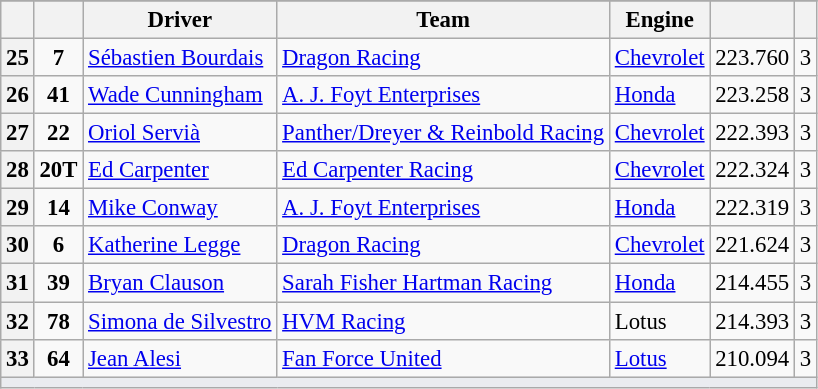<table class="wikitable" style="font-size:95%;">
<tr>
</tr>
<tr>
<th></th>
<th></th>
<th>Driver</th>
<th>Team</th>
<th>Engine</th>
<th></th>
<th></th>
</tr>
<tr>
<th>25</th>
<td style="text-align:center"><strong>7</strong></td>
<td> <a href='#'>Sébastien Bourdais</a></td>
<td><a href='#'>Dragon Racing</a></td>
<td><a href='#'>Chevrolet</a></td>
<td align=center>223.760</td>
<td>3</td>
</tr>
<tr>
<th>26</th>
<td style="text-align:center"><strong>41</strong></td>
<td> <a href='#'>Wade Cunningham</a> <strong></strong></td>
<td><a href='#'>A. J. Foyt Enterprises</a></td>
<td><a href='#'>Honda</a></td>
<td align=center>223.258</td>
<td>3</td>
</tr>
<tr>
<th>27</th>
<td style="text-align:center"><strong>22</strong></td>
<td> <a href='#'>Oriol Servià</a></td>
<td><a href='#'>Panther/Dreyer & Reinbold Racing</a></td>
<td><a href='#'>Chevrolet</a></td>
<td align=center>222.393</td>
<td>3</td>
</tr>
<tr>
<th>28</th>
<td style="text-align:center"><strong>20T</strong></td>
<td> <a href='#'>Ed Carpenter</a></td>
<td><a href='#'>Ed Carpenter Racing</a></td>
<td><a href='#'>Chevrolet</a></td>
<td align=center>222.324</td>
<td>3</td>
</tr>
<tr>
<th>29</th>
<td style="text-align:center"><strong>14</strong></td>
<td> <a href='#'>Mike Conway</a></td>
<td><a href='#'>A. J. Foyt Enterprises</a></td>
<td><a href='#'>Honda</a></td>
<td align=center>222.319</td>
<td>3</td>
</tr>
<tr>
<th>30</th>
<td style="text-align:center"><strong>6</strong></td>
<td> <a href='#'>Katherine Legge</a> <strong></strong></td>
<td><a href='#'>Dragon Racing</a></td>
<td><a href='#'>Chevrolet</a></td>
<td align=center>221.624</td>
<td>3</td>
</tr>
<tr>
<th>31</th>
<td style="text-align:center"><strong>39</strong></td>
<td> <a href='#'>Bryan Clauson</a> <strong></strong></td>
<td><a href='#'>Sarah Fisher Hartman Racing</a></td>
<td><a href='#'>Honda</a></td>
<td align=center>214.455</td>
<td>3</td>
</tr>
<tr>
<th>32</th>
<td style="text-align:center"><strong>78</strong></td>
<td> <a href='#'>Simona de Silvestro</a></td>
<td><a href='#'>HVM Racing</a></td>
<td>Lotus</td>
<td align=center>214.393</td>
<td>3</td>
</tr>
<tr>
<th>33</th>
<td style="text-align:center"><strong>64</strong></td>
<td> <a href='#'>Jean Alesi</a> <strong></strong></td>
<td><a href='#'>Fan Force United</a></td>
<td><a href='#'>Lotus</a></td>
<td align=center>210.094</td>
<td>3</td>
</tr>
<tr>
<td style="background-color:#EAECF0;text-align:center" colspan="7"><strong></strong></td>
</tr>
</table>
